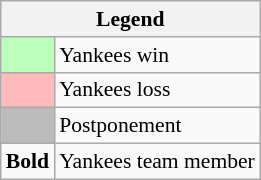<table class="wikitable" style="font-size:90%">
<tr>
<th colspan="2">Legend</th>
</tr>
<tr>
<td style="background:#bfb;"> </td>
<td>Yankees win</td>
</tr>
<tr>
<td style="background:#fbb;"> </td>
<td>Yankees loss</td>
</tr>
<tr>
<td style="background:#bbb;"> </td>
<td>Postponement</td>
</tr>
<tr>
<td><strong>Bold</strong></td>
<td>Yankees team member</td>
</tr>
</table>
